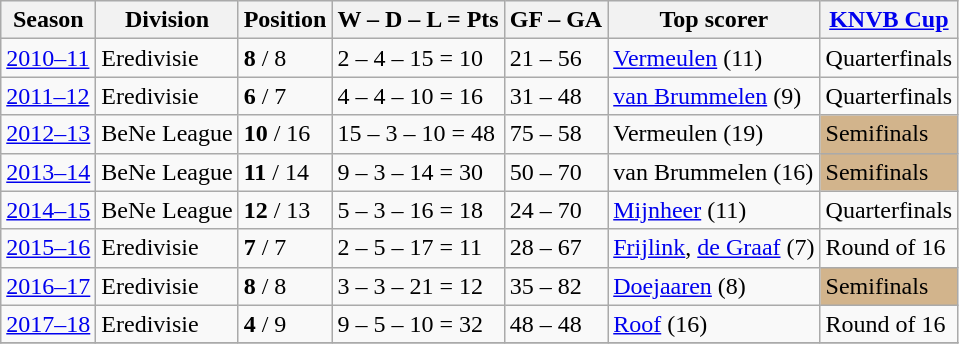<table class="wikitable">
<tr style="background:#f0f6fa;">
<th>Season</th>
<th>Division</th>
<th>Position</th>
<th>W – D – L = Pts</th>
<th>GF – GA</th>
<th>Top scorer</th>
<th><a href='#'>KNVB Cup</a></th>
</tr>
<tr>
<td><a href='#'>2010–11</a></td>
<td>Eredivisie</td>
<td><strong>8</strong> / 8</td>
<td>2 – 4 – 15 = 10</td>
<td>21 – 56</td>
<td><a href='#'>Vermeulen</a> (11)</td>
<td>Quarterfinals</td>
</tr>
<tr>
<td><a href='#'>2011–12</a></td>
<td>Eredivisie</td>
<td><strong>6</strong> / 7</td>
<td>4 – 4 – 10 = 16</td>
<td>31 – 48</td>
<td><a href='#'>van Brummelen</a> (9)</td>
<td>Quarterfinals</td>
</tr>
<tr>
<td><a href='#'>2012–13</a></td>
<td>BeNe League</td>
<td><strong>10</strong> / 16</td>
<td>15 – 3 – 10 = 48</td>
<td>75 – 58</td>
<td>Vermeulen (19)</td>
<td bgcolor=#D2B48C>Semifinals</td>
</tr>
<tr>
<td><a href='#'>2013–14</a></td>
<td>BeNe League</td>
<td><strong>11</strong> / 14</td>
<td>9 – 3 – 14 = 30</td>
<td>50 – 70</td>
<td>van Brummelen (16)</td>
<td bgcolor=#D2B48C>Semifinals</td>
</tr>
<tr>
<td><a href='#'>2014–15</a></td>
<td>BeNe League</td>
<td><strong>12</strong> / 13</td>
<td>5 – 3 – 16 = 18</td>
<td>24 – 70</td>
<td><a href='#'>Mijnheer</a> (11)</td>
<td>Quarterfinals</td>
</tr>
<tr>
<td><a href='#'>2015–16</a></td>
<td>Eredivisie</td>
<td><strong>7</strong> / 7</td>
<td>2 – 5 – 17 = 11</td>
<td>28 – 67</td>
<td><a href='#'>Frijlink</a>, <a href='#'>de Graaf</a> (7)</td>
<td>Round of 16</td>
</tr>
<tr>
<td><a href='#'>2016–17</a></td>
<td>Eredivisie</td>
<td><strong>8</strong> / 8</td>
<td>3 – 3 – 21 = 12</td>
<td>35 – 82</td>
<td><a href='#'>Doejaaren</a> (8)</td>
<td bgcolor=#D2B48C>Semifinals</td>
</tr>
<tr>
<td><a href='#'>2017–18</a></td>
<td>Eredivisie</td>
<td><strong>4</strong> / 9</td>
<td>9 – 5 – 10 = 32</td>
<td>48 – 48</td>
<td><a href='#'>Roof</a> (16)</td>
<td>Round of 16</td>
</tr>
<tr>
</tr>
</table>
